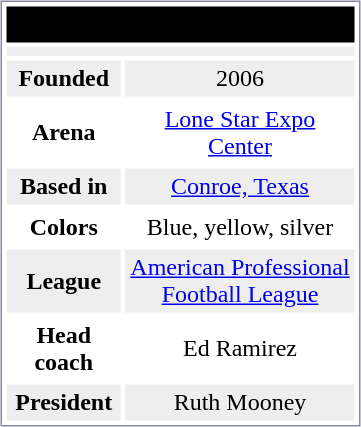<table style="margin:5px; border:1px solid #8888AA;" align=right cellpadding=3 cellspacing=3 width=240>
<tr align="center" bgcolor="#000000">
<td colspan=2><span><strong>Conroe Storm</strong></span></td>
</tr>
<tr align="center" bgcolor="#eeeeee">
<td colspan=2></td>
</tr>
<tr align="center" bgcolor="#eeeeee">
<td><strong>Founded</strong></td>
<td>2006</td>
</tr>
<tr align="center">
<td><strong>Arena</strong></td>
<td><a href='#'>Lone Star Expo Center</a></td>
</tr>
<tr align="center" bgcolor="#eeeeee">
<td><strong>Based in</strong></td>
<td><a href='#'>Conroe, Texas</a></td>
</tr>
<tr align="center">
<td><strong>Colors</strong></td>
<td>Blue, yellow, silver</td>
</tr>
<tr align="center" bgcolor="#eeeeee">
<td><strong>League</strong></td>
<td><a href='#'>American Professional Football League</a></td>
</tr>
<tr align="center">
<td><strong>Head coach</strong></td>
<td>Ed Ramirez</td>
</tr>
<tr align="center" bgcolor="#eeeeee">
<td><strong>President</strong></td>
<td>Ruth Mooney</td>
</tr>
</table>
